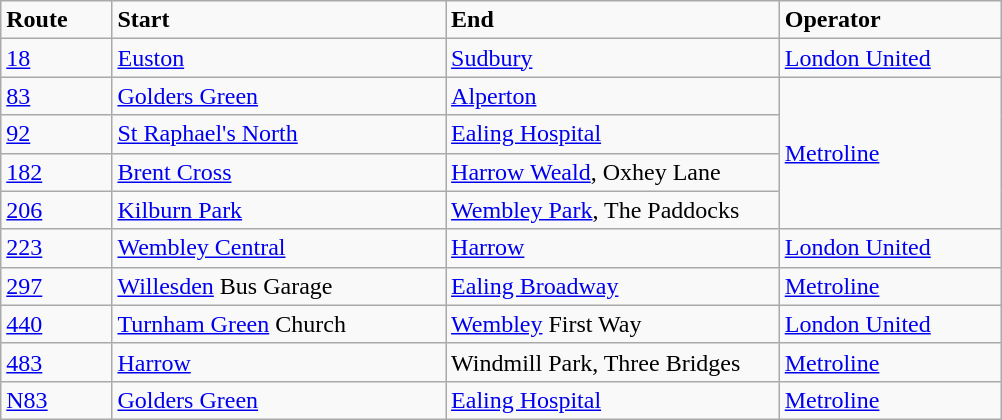<table class="wikitable">
<tr>
<td style="width:10%;"><strong>Route</strong></td>
<td style="width:30%;"><strong>Start</strong></td>
<td style="width:30%;"><strong>End</strong></td>
<td style="width:20%;"><strong>Operator</strong></td>
</tr>
<tr>
<td><a href='#'>18</a></td>
<td><a href='#'>Euston</a></td>
<td><a href='#'>Sudbury</a></td>
<td><a href='#'>London United</a></td>
</tr>
<tr>
<td><a href='#'>83</a></td>
<td><a href='#'>Golders Green</a></td>
<td><a href='#'>Alperton</a></td>
<td rowspan="4"><a href='#'>Metroline</a></td>
</tr>
<tr>
<td><a href='#'>92</a></td>
<td><a href='#'>St Raphael's North</a></td>
<td><a href='#'>Ealing Hospital</a></td>
</tr>
<tr>
<td><a href='#'>182</a></td>
<td><a href='#'>Brent Cross</a></td>
<td><a href='#'>Harrow Weald</a>, Oxhey Lane</td>
</tr>
<tr>
<td><a href='#'>206</a></td>
<td><a href='#'>Kilburn Park</a></td>
<td><a href='#'>Wembley Park</a>, The Paddocks</td>
</tr>
<tr>
<td><a href='#'>223</a></td>
<td><a href='#'>Wembley Central</a></td>
<td><a href='#'>Harrow</a></td>
<td><a href='#'>London United</a></td>
</tr>
<tr>
<td><a href='#'>297</a></td>
<td><a href='#'>Willesden</a> Bus Garage</td>
<td><a href='#'>Ealing Broadway</a></td>
<td><a href='#'>Metroline</a></td>
</tr>
<tr>
<td><a href='#'>440</a></td>
<td><a href='#'>Turnham Green</a> Church</td>
<td><a href='#'>Wembley</a> First Way</td>
<td><a href='#'>London United</a></td>
</tr>
<tr>
<td><a href='#'>483</a></td>
<td><a href='#'>Harrow</a></td>
<td>Windmill Park, Three Bridges</td>
<td><a href='#'>Metroline</a></td>
</tr>
<tr>
<td><a href='#'>N83</a></td>
<td><a href='#'>Golders Green</a></td>
<td><a href='#'>Ealing Hospital</a></td>
<td><a href='#'>Metroline</a></td>
</tr>
</table>
